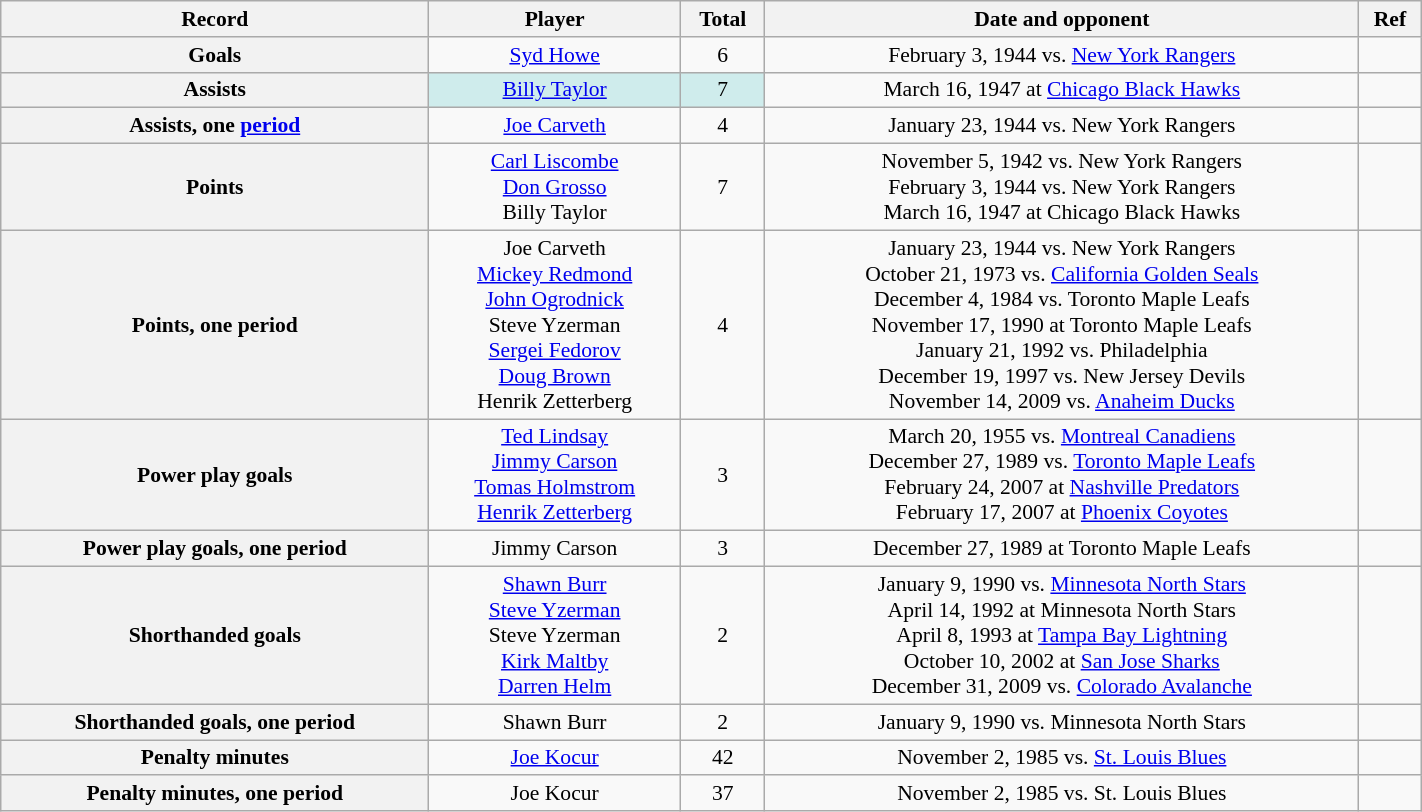<table class="wikitable" style="font-size: 90%; text-align: center;" width="75%">
<tr>
<th scope="col">Record</th>
<th scope="col">Player</th>
<th scope="col">Total</th>
<th scope="col">Date and opponent</th>
<th scope="col">Ref</th>
</tr>
<tr>
<th scope="row">Goals</th>
<td><a href='#'>Syd Howe</a></td>
<td>6</td>
<td>February 3, 1944 vs. <a href='#'>New York Rangers</a></td>
<td></td>
</tr>
<tr>
<th scope="row">Assists</th>
<td style="background:#CFECEC"><a href='#'>Billy Taylor</a></td>
<td style="background:#CFECEC">7</td>
<td>March 16, 1947 at <a href='#'>Chicago Black Hawks</a></td>
<td></td>
</tr>
<tr>
<th scope="row">Assists, one <a href='#'>period</a></th>
<td><a href='#'>Joe Carveth</a></td>
<td>4</td>
<td>January 23, 1944 vs. New York Rangers</td>
<td></td>
</tr>
<tr>
<th scope="row">Points</th>
<td><a href='#'>Carl Liscombe</a><br><a href='#'>Don Grosso</a><br>Billy Taylor</td>
<td>7</td>
<td>November 5, 1942 vs. New York Rangers<br>February 3, 1944 vs. New York Rangers<br> March 16, 1947 at Chicago Black Hawks</td>
<td></td>
</tr>
<tr>
<th scope="row">Points, one period</th>
<td>Joe Carveth<br><a href='#'>Mickey Redmond</a><br><a href='#'>John Ogrodnick</a><br>Steve Yzerman<br><a href='#'>Sergei Fedorov</a><br><a href='#'>Doug Brown</a><br>Henrik Zetterberg</td>
<td>4</td>
<td>January 23, 1944 vs. New York Rangers<br>October 21, 1973 vs. <a href='#'>California Golden Seals</a><br>December 4, 1984 vs. Toronto Maple Leafs<br>November 17, 1990 at Toronto Maple Leafs<br>January 21, 1992 vs. Philadelphia<br>December 19, 1997 vs. New Jersey Devils<br>November 14, 2009 vs. <a href='#'>Anaheim Ducks</a></td>
<td></td>
</tr>
<tr>
<th scope="row">Power play goals</th>
<td><a href='#'>Ted Lindsay</a><br><a href='#'>Jimmy Carson</a><br><a href='#'>Tomas Holmstrom</a><br><a href='#'>Henrik Zetterberg</a></td>
<td>3</td>
<td>March 20, 1955 vs. <a href='#'>Montreal Canadiens</a><br>December 27, 1989 vs. <a href='#'>Toronto Maple Leafs</a><br>February 24, 2007 at <a href='#'>Nashville Predators</a><br>February 17, 2007 at <a href='#'>Phoenix Coyotes</a></td>
<td></td>
</tr>
<tr>
<th scope="row">Power play goals, one period</th>
<td>Jimmy Carson</td>
<td>3</td>
<td>December 27, 1989 at Toronto Maple Leafs</td>
<td></td>
</tr>
<tr>
<th scope="row">Shorthanded goals</th>
<td><a href='#'>Shawn Burr</a><br><a href='#'>Steve Yzerman</a><br>Steve Yzerman<br><a href='#'>Kirk Maltby</a><br><a href='#'>Darren Helm</a></td>
<td>2</td>
<td>January 9, 1990 vs. <a href='#'>Minnesota North Stars</a><br>April 14, 1992 at Minnesota North Stars<br>April 8, 1993 at <a href='#'>Tampa Bay Lightning</a><br>October 10, 2002 at <a href='#'>San Jose Sharks</a><br>December 31, 2009 vs. <a href='#'>Colorado Avalanche</a></td>
<td></td>
</tr>
<tr>
<th scope="row">Shorthanded goals, one period</th>
<td>Shawn Burr</td>
<td>2</td>
<td>January 9, 1990 vs. Minnesota North Stars</td>
<td></td>
</tr>
<tr>
<th scope="row">Penalty minutes</th>
<td><a href='#'>Joe Kocur</a></td>
<td>42</td>
<td>November 2, 1985 vs. <a href='#'>St. Louis Blues</a></td>
<td></td>
</tr>
<tr>
<th scope="row">Penalty minutes, one period</th>
<td>Joe Kocur</td>
<td>37</td>
<td>November 2, 1985 vs. St. Louis Blues</td>
<td></td>
</tr>
</table>
